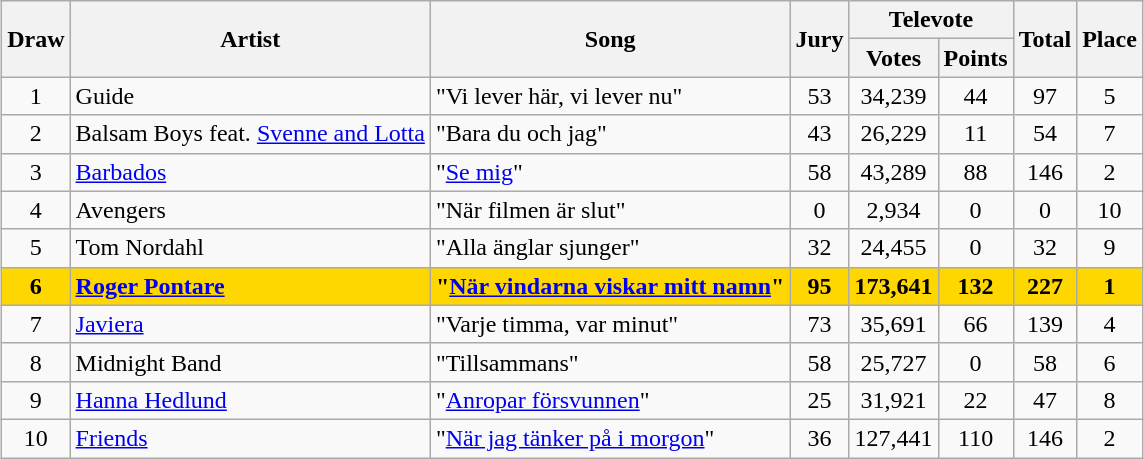<table class="sortable wikitable" style="margin: 1em auto 1em auto; text-align:center">
<tr>
<th rowspan="2">Draw</th>
<th rowspan="2">Artist</th>
<th rowspan="2">Song</th>
<th rowspan="2">Jury</th>
<th colspan="2">Televote</th>
<th rowspan="2">Total</th>
<th rowspan="2">Place</th>
</tr>
<tr>
<th>Votes</th>
<th>Points</th>
</tr>
<tr>
<td>1</td>
<td align="left">Guide</td>
<td align="left">"Vi lever här, vi lever nu"</td>
<td>53</td>
<td>34,239</td>
<td>44</td>
<td>97</td>
<td>5</td>
</tr>
<tr>
<td>2</td>
<td align="left">Balsam Boys feat. <a href='#'>Svenne and Lotta</a></td>
<td align="left">"Bara du och jag"</td>
<td>43</td>
<td>26,229</td>
<td>11</td>
<td>54</td>
<td>7</td>
</tr>
<tr>
<td>3</td>
<td align="left"><a href='#'>Barbados</a></td>
<td align="left">"<a href='#'>Se mig</a>"</td>
<td>58</td>
<td>43,289</td>
<td>88</td>
<td>146</td>
<td>2</td>
</tr>
<tr>
<td>4</td>
<td align="left">Avengers</td>
<td align="left">"När filmen är slut"</td>
<td>0</td>
<td>2,934</td>
<td>0</td>
<td>0</td>
<td>10</td>
</tr>
<tr>
<td>5</td>
<td align="left">Tom Nordahl</td>
<td align="left">"Alla änglar sjunger"</td>
<td>32</td>
<td>24,455</td>
<td>0</td>
<td>32</td>
<td>9</td>
</tr>
<tr style="font-weight:bold;background:gold;">
<td>6</td>
<td align="left"><a href='#'>Roger Pontare</a></td>
<td align="left">"<a href='#'>När vindarna viskar mitt namn</a>"</td>
<td>95</td>
<td>173,641</td>
<td>132</td>
<td>227</td>
<td>1</td>
</tr>
<tr>
<td>7</td>
<td align="left"><a href='#'>Javiera</a></td>
<td align="left">"Varje timma, var minut"</td>
<td>73</td>
<td>35,691</td>
<td>66</td>
<td>139</td>
<td>4</td>
</tr>
<tr>
<td>8</td>
<td align="left">Midnight Band</td>
<td align="left">"Tillsammans"</td>
<td>58</td>
<td>25,727</td>
<td>0</td>
<td>58</td>
<td>6</td>
</tr>
<tr>
<td>9</td>
<td align="left"><a href='#'>Hanna Hedlund</a></td>
<td align="left">"<a href='#'>Anropar försvunnen</a>"</td>
<td>25</td>
<td>31,921</td>
<td>22</td>
<td>47</td>
<td>8</td>
</tr>
<tr>
<td>10</td>
<td align="left"><a href='#'>Friends</a></td>
<td align="left">"<a href='#'>När jag tänker på i morgon</a>"</td>
<td>36</td>
<td>127,441</td>
<td>110</td>
<td>146</td>
<td>2</td>
</tr>
</table>
